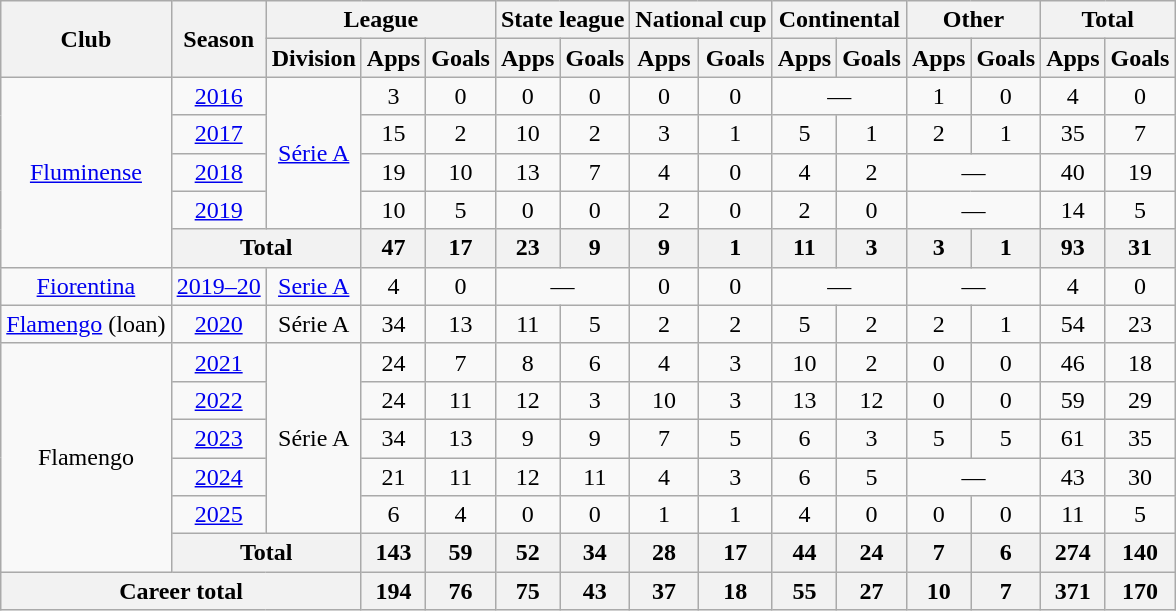<table class="wikitable" style="text-align: center;">
<tr>
<th rowspan="2">Club</th>
<th rowspan="2">Season</th>
<th colspan="3">League</th>
<th colspan="2">State league</th>
<th colspan="2">National cup</th>
<th colspan="2">Continental</th>
<th colspan="2">Other</th>
<th colspan="2">Total</th>
</tr>
<tr>
<th>Division</th>
<th>Apps</th>
<th>Goals</th>
<th>Apps</th>
<th>Goals</th>
<th>Apps</th>
<th>Goals</th>
<th>Apps</th>
<th>Goals</th>
<th>Apps</th>
<th>Goals</th>
<th>Apps</th>
<th>Goals</th>
</tr>
<tr>
<td rowspan="5"><a href='#'>Fluminense</a></td>
<td><a href='#'>2016</a></td>
<td rowspan="4"><a href='#'>Série A</a></td>
<td>3</td>
<td>0</td>
<td>0</td>
<td>0</td>
<td>0</td>
<td>0</td>
<td colspan="2">—</td>
<td>1</td>
<td>0</td>
<td>4</td>
<td>0</td>
</tr>
<tr>
<td><a href='#'>2017</a></td>
<td>15</td>
<td>2</td>
<td>10</td>
<td>2</td>
<td>3</td>
<td>1</td>
<td>5</td>
<td>1</td>
<td>2</td>
<td>1</td>
<td>35</td>
<td>7</td>
</tr>
<tr>
<td><a href='#'>2018</a></td>
<td>19</td>
<td>10</td>
<td>13</td>
<td>7</td>
<td>4</td>
<td>0</td>
<td>4</td>
<td>2</td>
<td colspan="2">—</td>
<td>40</td>
<td>19</td>
</tr>
<tr>
<td><a href='#'>2019</a></td>
<td>10</td>
<td>5</td>
<td>0</td>
<td>0</td>
<td>2</td>
<td>0</td>
<td>2</td>
<td>0</td>
<td colspan="2">—</td>
<td>14</td>
<td>5</td>
</tr>
<tr>
<th colspan="2">Total</th>
<th>47</th>
<th>17</th>
<th>23</th>
<th>9</th>
<th>9</th>
<th>1</th>
<th>11</th>
<th>3</th>
<th>3</th>
<th>1</th>
<th>93</th>
<th>31</th>
</tr>
<tr>
<td><a href='#'>Fiorentina</a></td>
<td><a href='#'>2019–20</a></td>
<td><a href='#'>Serie A</a></td>
<td>4</td>
<td>0</td>
<td colspan="2">—</td>
<td>0</td>
<td>0</td>
<td colspan="2">—</td>
<td colspan="2">—</td>
<td>4</td>
<td>0</td>
</tr>
<tr>
<td><a href='#'>Flamengo</a> (loan)</td>
<td><a href='#'>2020</a></td>
<td>Série A</td>
<td>34</td>
<td>13</td>
<td>11</td>
<td>5</td>
<td>2</td>
<td>2</td>
<td>5</td>
<td>2</td>
<td>2</td>
<td>1</td>
<td>54</td>
<td>23</td>
</tr>
<tr>
<td rowspan="6">Flamengo</td>
<td><a href='#'>2021</a></td>
<td rowspan="5">Série A</td>
<td>24</td>
<td>7</td>
<td>8</td>
<td>6</td>
<td>4</td>
<td>3</td>
<td>10</td>
<td>2</td>
<td>0</td>
<td>0</td>
<td>46</td>
<td>18</td>
</tr>
<tr>
<td><a href='#'>2022</a></td>
<td>24</td>
<td>11</td>
<td>12</td>
<td>3</td>
<td>10</td>
<td>3</td>
<td>13</td>
<td>12</td>
<td>0</td>
<td>0</td>
<td>59</td>
<td>29</td>
</tr>
<tr>
<td><a href='#'>2023</a></td>
<td>34</td>
<td>13</td>
<td>9</td>
<td>9</td>
<td>7</td>
<td>5</td>
<td>6</td>
<td>3</td>
<td>5</td>
<td>5</td>
<td>61</td>
<td>35</td>
</tr>
<tr>
<td><a href='#'>2024</a></td>
<td>21</td>
<td>11</td>
<td>12</td>
<td>11</td>
<td>4</td>
<td>3</td>
<td>6</td>
<td>5</td>
<td colspan="2">—</td>
<td>43</td>
<td>30</td>
</tr>
<tr>
<td><a href='#'>2025</a></td>
<td>6</td>
<td>4</td>
<td>0</td>
<td>0</td>
<td>1</td>
<td>1</td>
<td>4</td>
<td>0</td>
<td>0</td>
<td>0</td>
<td>11</td>
<td>5</td>
</tr>
<tr>
<th colspan="2">Total</th>
<th>143</th>
<th>59</th>
<th>52</th>
<th>34</th>
<th>28</th>
<th>17</th>
<th>44</th>
<th>24</th>
<th>7</th>
<th>6</th>
<th>274</th>
<th>140</th>
</tr>
<tr>
<th colspan="3">Career total</th>
<th>194</th>
<th>76</th>
<th>75</th>
<th>43</th>
<th>37</th>
<th>18</th>
<th>55</th>
<th>27</th>
<th>10</th>
<th>7</th>
<th>371</th>
<th>170</th>
</tr>
</table>
